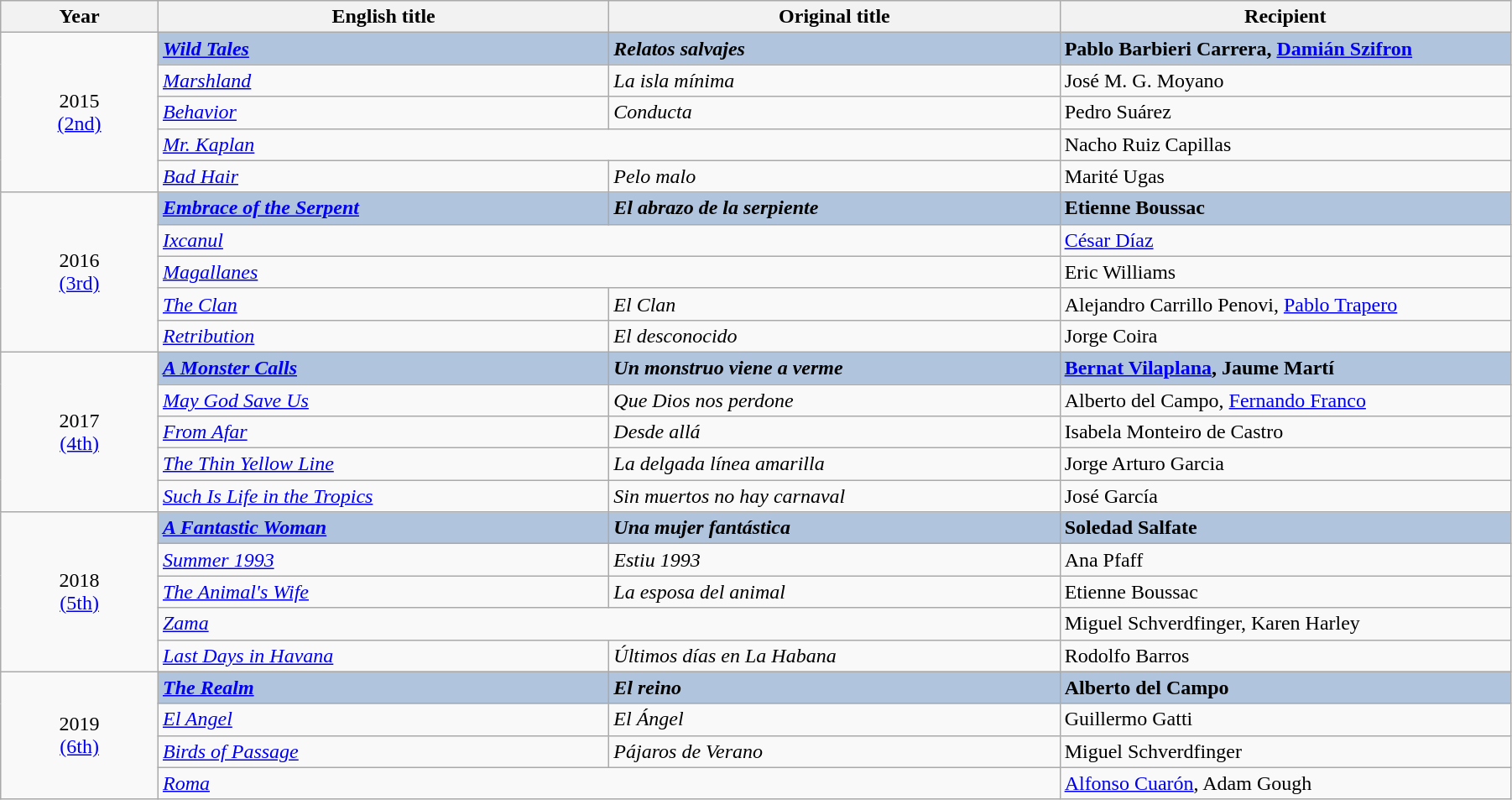<table class="wikitable" width="95%" cellpadding="6">
<tr>
<th width="100"><strong>Year</strong></th>
<th width="300"><strong>English title</strong></th>
<th width="300"><strong>Original title</strong></th>
<th width="300"><strong>Recipient</strong></th>
</tr>
<tr>
<td rowspan="5" style="text-align:center;">2015<br><a href='#'>(2nd)</a></td>
<td style="background:#B0C4DE;"> <strong><em><a href='#'>Wild Tales</a></em></strong></td>
<td style="background:#B0C4DE;"><strong><em>Relatos salvajes</em></strong></td>
<td style="background:#B0C4DE;"><strong>Pablo Barbieri Carrera, <a href='#'>Damián Szifron</a></strong></td>
</tr>
<tr>
<td> <em><a href='#'>Marshland</a></em></td>
<td><em>La isla mínima</em></td>
<td>José M. G. Moyano</td>
</tr>
<tr>
<td> <em><a href='#'>Behavior</a></em></td>
<td><em>Conducta</em></td>
<td>Pedro Suárez</td>
</tr>
<tr>
<td colspan="2"> <em><a href='#'>Mr. Kaplan</a></em></td>
<td>Nacho Ruiz Capillas</td>
</tr>
<tr>
<td> <em><a href='#'>Bad Hair</a></em></td>
<td><em>Pelo malo</em></td>
<td>Marité Ugas</td>
</tr>
<tr>
<td rowspan="5" style="text-align:center;">2016<br><a href='#'>(3rd)</a></td>
<td style="background:#B0C4DE;"> <strong><em><a href='#'>Embrace of the Serpent</a></em></strong></td>
<td style="background:#B0C4DE;"><strong><em>El abrazo de la serpiente</em></strong></td>
<td style="background:#B0C4DE;"><strong>Etienne Boussac</strong></td>
</tr>
<tr>
<td colspan="2"> <em><a href='#'>Ixcanul</a></em></td>
<td><a href='#'>César Díaz</a></td>
</tr>
<tr>
<td colspan="2"> <em><a href='#'>Magallanes</a></em></td>
<td>Eric Williams</td>
</tr>
<tr>
<td> <em><a href='#'>The Clan</a></em></td>
<td><em>El Clan</em></td>
<td>Alejandro Carrillo Penovi, <a href='#'>Pablo Trapero</a></td>
</tr>
<tr>
<td> <em><a href='#'>Retribution</a></em></td>
<td><em>El desconocido</em></td>
<td>Jorge Coira</td>
</tr>
<tr>
<td rowspan="5" style="text-align:center;">2017<br><a href='#'>(4th)</a></td>
<td style="background:#B0C4DE;"> <strong><em><a href='#'>A Monster Calls</a></em></strong></td>
<td style="background:#B0C4DE;"><strong><em>Un monstruo viene a verme</em></strong></td>
<td style="background:#B0C4DE;"><strong><a href='#'>Bernat Vilaplana</a>, Jaume Martí</strong></td>
</tr>
<tr>
<td> <em><a href='#'>May God Save Us</a></em></td>
<td><em>Que Dios nos perdone</em></td>
<td>Alberto del Campo, <a href='#'>Fernando Franco</a></td>
</tr>
<tr>
<td> <em><a href='#'>From Afar</a></em></td>
<td><em>Desde allá</em></td>
<td>Isabela Monteiro de Castro</td>
</tr>
<tr>
<td> <em><a href='#'>The Thin Yellow Line</a></em></td>
<td><em>La delgada línea amarilla</em></td>
<td>Jorge Arturo Garcia</td>
</tr>
<tr>
<td> <em><a href='#'>Such Is Life in the Tropics</a></em></td>
<td><em>Sin muertos no hay carnaval</em></td>
<td>José García</td>
</tr>
<tr>
<td rowspan="5" style="text-align:center;">2018<br><a href='#'>(5th)</a></td>
<td style="background:#B0C4DE;"> <strong><em><a href='#'>A Fantastic Woman</a></em></strong></td>
<td style="background:#B0C4DE;"><strong><em>Una mujer fantástica</em></strong></td>
<td style="background:#B0C4DE;"><strong>Soledad Salfate</strong></td>
</tr>
<tr>
<td> <em><a href='#'>Summer 1993</a></em></td>
<td><em>Estiu 1993</em></td>
<td>Ana Pfaff</td>
</tr>
<tr>
<td> <em><a href='#'>The Animal's Wife</a></em></td>
<td><em>La esposa del animal</em></td>
<td>Etienne Boussac</td>
</tr>
<tr>
<td colspan="2"> <em><a href='#'>Zama</a></em></td>
<td>Miguel Schverdfinger, Karen Harley</td>
</tr>
<tr>
<td> <em><a href='#'>Last Days in Havana</a></em></td>
<td><em>Últimos días en La Habana</em></td>
<td>Rodolfo Barros</td>
</tr>
<tr>
<td rowspan="4" style="text-align:center;">2019<br><a href='#'>(6th)</a><br></td>
<td style="background:#B0C4DE;"> <strong><em><a href='#'>The Realm</a></em></strong></td>
<td style="background:#B0C4DE;"><strong><em>El reino</em></strong></td>
<td style="background:#B0C4DE;"><strong>Alberto del Campo</strong></td>
</tr>
<tr>
<td> <em><a href='#'>El Angel</a></em></td>
<td><em>El Ángel</em></td>
<td>Guillermo Gatti</td>
</tr>
<tr>
<td> <em><a href='#'>Birds of Passage</a></em></td>
<td><em>Pájaros de Verano</em></td>
<td>Miguel Schverdfinger</td>
</tr>
<tr>
<td colspan="2"> <em><a href='#'>Roma</a></em></td>
<td><a href='#'>Alfonso Cuarón</a>, Adam Gough</td>
</tr>
</table>
